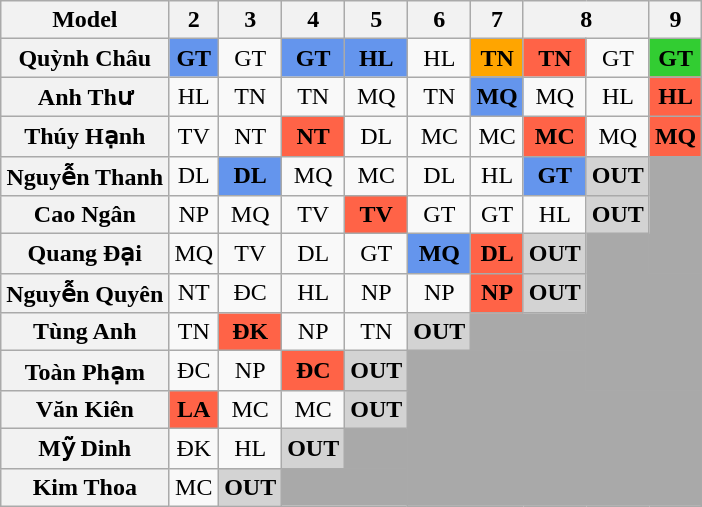<table class="wikitable" style="text-align:center">
<tr>
<th><strong>Model</strong></th>
<th>2</th>
<th>3</th>
<th>4</th>
<th>5</th>
<th>6</th>
<th>7</th>
<th colspan=2>8</th>
<th>9</th>
</tr>
<tr>
<th>Quỳnh Châu</th>
<td bgcolor="cornflowerblue"><strong>GT</strong></td>
<td>GT</td>
<td bgcolor="cornflowerblue"><strong>GT</strong></td>
<td bgcolor="cornflowerblue"><strong>HL</strong></td>
<td>HL</td>
<td bgcolor="orange"><strong>TN</strong></td>
<td bgcolor="tomato"><strong>TN</strong></td>
<td>GT</td>
<td bgcolor="limegreen"><strong>GT</strong></td>
</tr>
<tr>
<th>Anh Thư</th>
<td>HL</td>
<td>TN</td>
<td>TN</td>
<td>MQ</td>
<td>TN</td>
<td bgcolor="cornflowerblue"><strong>MQ</strong></td>
<td>MQ</td>
<td>HL</td>
<td bgcolor="tomato"><strong>HL</strong></td>
</tr>
<tr>
<th>Thúy Hạnh</th>
<td>TV</td>
<td>NT</td>
<td bgcolor="tomato"><strong>NT</strong></td>
<td>DL</td>
<td>MC</td>
<td>MC</td>
<td bgcolor="tomato"><strong>MC</strong></td>
<td>MQ</td>
<td bgcolor="tomato"><strong>MQ</strong></td>
</tr>
<tr>
<th>Nguyễn Thanh</th>
<td>DL</td>
<td bgcolor="cornflowerblue"><strong>DL</strong></td>
<td>MQ</td>
<td>MC</td>
<td>DL</td>
<td>HL</td>
<td bgcolor="cornflowerblue"><strong>GT</strong></td>
<td bgcolor="lightgrey"><strong>OUT</strong></td>
<td bgcolor="darkgray" colspan="2" rowspan="3"></td>
</tr>
<tr>
<th>Cao Ngân</th>
<td>NP</td>
<td>MQ</td>
<td>TV</td>
<td bgcolor="tomato"><strong>TV</strong></td>
<td>GT</td>
<td>GT</td>
<td>HL</td>
<td bgcolor="lightgrey"><strong>OUT</strong></td>
</tr>
<tr>
<th>Quang Đại</th>
<td>MQ</td>
<td>TV</td>
<td>DL</td>
<td>GT</td>
<td bgcolor="cornflowerblue"><strong>MQ</strong></td>
<td bgcolor="tomato"><strong>DL</strong></td>
<td bgcolor="lightgrey"><strong>OUT</strong></td>
<td bgcolor="darkgray" colspan="3" rowspan="4"></td>
</tr>
<tr>
<th>Nguyễn Quyên</th>
<td>NT</td>
<td>ĐC</td>
<td>HL</td>
<td>NP</td>
<td>NP</td>
<td bgcolor="tomato"><strong>NP</strong></td>
<td bgcolor="lightgrey"><strong>OUT</strong></td>
</tr>
<tr>
<th>Tùng Anh</th>
<td>TN</td>
<td bgcolor="tomato"><strong>ĐK</strong></td>
<td>NP</td>
<td>TN</td>
<td bgcolor="lightgrey"><strong>OUT</strong></td>
<td bgcolor="darkgray" colspan="4"></td>
</tr>
<tr>
<th>Toàn Phạm</th>
<td>ĐC</td>
<td>NP</td>
<td bgcolor="tomato"><strong>ĐC</strong></td>
<td bgcolor="lightgrey"><strong>OUT</strong></td>
<td bgcolor="darkgray" colspan="5" rowspan="6"></td>
</tr>
<tr>
<th>Văn Kiên</th>
<td bgcolor="tomato"><strong>LA</strong></td>
<td>MC</td>
<td>MC</td>
<td bgcolor="lightgrey"><strong>OUT</strong></td>
</tr>
<tr>
<th>Mỹ Dinh</th>
<td>ĐK</td>
<td>HL</td>
<td bgcolor="lightgrey"><strong>OUT</strong></td>
<td bgcolor="darkgray" colspan="6"></td>
</tr>
<tr>
<th>Kim Thoa</th>
<td>MC</td>
<td bgcolor="lightgrey"><strong>OUT</strong></td>
<td bgcolor="darkgray" colspan="7"></td>
</tr>
</table>
